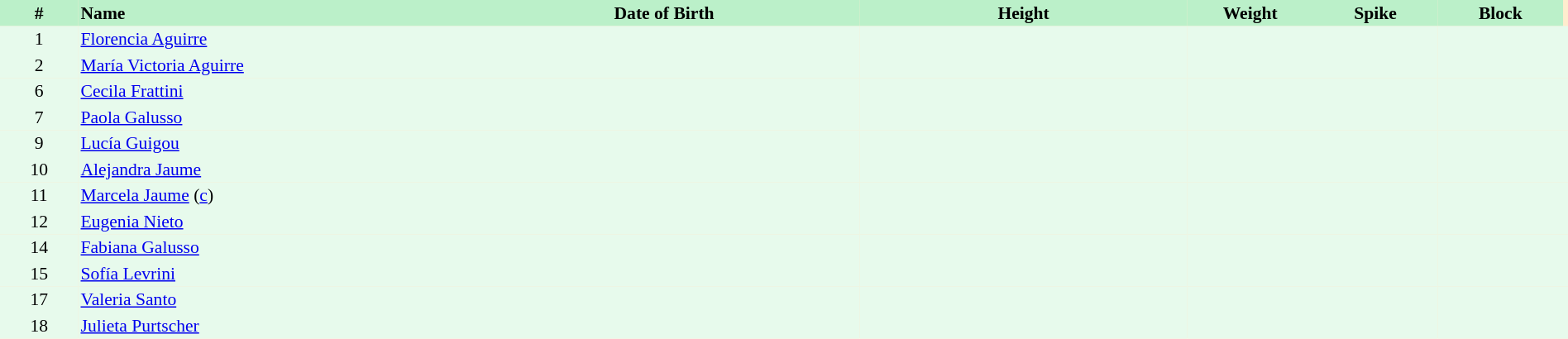<table border=0 cellpadding=2 cellspacing=0  |- bgcolor=#FFECCE style="text-align:center; font-size:90%;" width=100%>
<tr bgcolor=#BBF0C9>
<th width=5%>#</th>
<th width=25% align=left>Name</th>
<th width=25%>Date of Birth</th>
<th width=21%>Height</th>
<th width=8%>Weight</th>
<th width=8%>Spike</th>
<th width=8%>Block</th>
</tr>
<tr bgcolor=#E7FAEC>
<td>1</td>
<td align=left><a href='#'>Florencia Aguirre</a></td>
<td></td>
<td></td>
<td></td>
<td></td>
<td></td>
<td></td>
</tr>
<tr bgcolor=#E7FAEC>
<td>2</td>
<td align=left><a href='#'>María Victoria Aguirre</a></td>
<td></td>
<td></td>
<td></td>
<td></td>
<td></td>
<td></td>
</tr>
<tr bgcolor=#E7FAEC>
<td>6</td>
<td align=left><a href='#'>Cecila Frattini</a></td>
<td></td>
<td></td>
<td></td>
<td></td>
<td></td>
<td></td>
</tr>
<tr bgcolor=#E7FAEC>
<td>7</td>
<td align=left><a href='#'>Paola Galusso</a></td>
<td></td>
<td></td>
<td></td>
<td></td>
<td></td>
<td></td>
</tr>
<tr bgcolor=#E7FAEC>
<td>9</td>
<td align=left><a href='#'>Lucía Guigou</a></td>
<td></td>
<td></td>
<td></td>
<td></td>
<td></td>
<td></td>
</tr>
<tr bgcolor=#E7FAEC>
<td>10</td>
<td align=left><a href='#'>Alejandra Jaume</a></td>
<td></td>
<td></td>
<td></td>
<td></td>
<td></td>
<td></td>
</tr>
<tr bgcolor=#E7FAEC>
<td>11</td>
<td align=left><a href='#'>Marcela Jaume</a> (<a href='#'>c</a>)</td>
<td></td>
<td></td>
<td></td>
<td></td>
<td></td>
<td></td>
</tr>
<tr bgcolor=#E7FAEC>
<td>12</td>
<td align=left><a href='#'>Eugenia Nieto</a></td>
<td></td>
<td></td>
<td></td>
<td></td>
<td></td>
<td></td>
</tr>
<tr bgcolor=#E7FAEC>
<td>14</td>
<td align=left><a href='#'>Fabiana Galusso</a></td>
<td></td>
<td></td>
<td></td>
<td></td>
<td></td>
<td></td>
</tr>
<tr bgcolor=#E7FAEC>
<td>15</td>
<td align=left><a href='#'>Sofía Levrini</a></td>
<td></td>
<td></td>
<td></td>
<td></td>
<td></td>
<td></td>
</tr>
<tr bgcolor=#E7FAEC>
<td>17</td>
<td align=left><a href='#'>Valeria Santo</a></td>
<td></td>
<td></td>
<td></td>
<td></td>
<td></td>
<td></td>
</tr>
<tr bgcolor=#E7FAEC>
<td>18</td>
<td align=left><a href='#'>Julieta Purtscher</a></td>
<td></td>
<td></td>
<td></td>
<td></td>
<td></td>
<td></td>
</tr>
</table>
